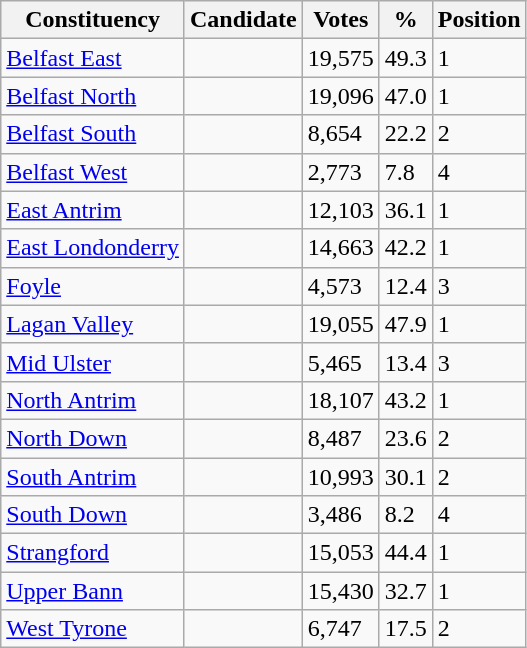<table class="wikitable sortable">
<tr>
<th>Constituency</th>
<th>Candidate</th>
<th>Votes</th>
<th>%</th>
<th>Position</th>
</tr>
<tr>
<td><a href='#'>Belfast East</a></td>
<td></td>
<td>19,575</td>
<td>49.3</td>
<td>1</td>
</tr>
<tr>
<td><a href='#'>Belfast North</a></td>
<td></td>
<td>19,096</td>
<td>47.0</td>
<td>1</td>
</tr>
<tr>
<td><a href='#'>Belfast South</a></td>
<td></td>
<td>8,654</td>
<td>22.2</td>
<td>2</td>
</tr>
<tr>
<td><a href='#'>Belfast West</a></td>
<td></td>
<td>2,773</td>
<td>7.8</td>
<td>4</td>
</tr>
<tr>
<td><a href='#'>East Antrim</a></td>
<td></td>
<td>12,103</td>
<td>36.1</td>
<td>1</td>
</tr>
<tr>
<td><a href='#'>East Londonderry</a></td>
<td></td>
<td>14,663</td>
<td>42.2</td>
<td>1</td>
</tr>
<tr>
<td><a href='#'>Foyle</a></td>
<td></td>
<td>4,573</td>
<td>12.4</td>
<td>3</td>
</tr>
<tr>
<td><a href='#'>Lagan Valley</a></td>
<td></td>
<td>19,055</td>
<td>47.9</td>
<td>1</td>
</tr>
<tr>
<td><a href='#'>Mid Ulster</a></td>
<td></td>
<td>5,465</td>
<td>13.4</td>
<td>3</td>
</tr>
<tr>
<td><a href='#'>North Antrim</a></td>
<td></td>
<td>18,107</td>
<td>43.2</td>
<td>1</td>
</tr>
<tr>
<td><a href='#'>North Down</a></td>
<td></td>
<td>8,487</td>
<td>23.6</td>
<td>2</td>
</tr>
<tr>
<td><a href='#'>South Antrim</a></td>
<td></td>
<td>10,993</td>
<td>30.1</td>
<td>2</td>
</tr>
<tr>
<td><a href='#'>South Down</a></td>
<td></td>
<td>3,486</td>
<td>8.2</td>
<td>4</td>
</tr>
<tr>
<td><a href='#'>Strangford</a></td>
<td></td>
<td>15,053</td>
<td>44.4</td>
<td>1</td>
</tr>
<tr>
<td><a href='#'>Upper Bann</a></td>
<td></td>
<td>15,430</td>
<td>32.7</td>
<td>1</td>
</tr>
<tr>
<td><a href='#'>West Tyrone</a></td>
<td></td>
<td>6,747</td>
<td>17.5</td>
<td>2</td>
</tr>
</table>
